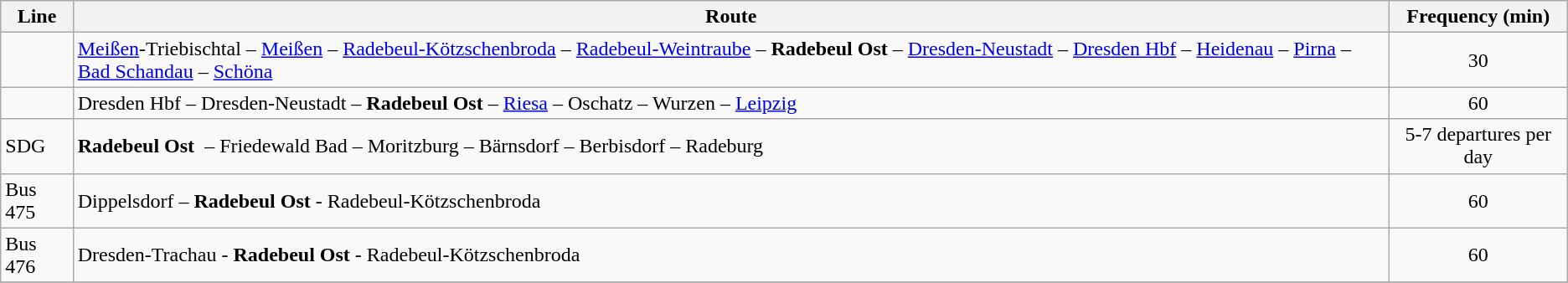<table class="wikitable">
<tr>
<th>Line</th>
<th>Route</th>
<th>Frequency (min)</th>
</tr>
<tr>
<td></td>
<td><a href='#'>Meißen</a>-Triebischtal – <a href='#'>Meißen</a> – <a href='#'>Radebeul-Kötzschenbroda</a> – <a href='#'>Radebeul-Weintraube</a> – <strong>Radebeul Ost</strong> – <a href='#'>Dresden-Neustadt</a> – <a href='#'>Dresden Hbf</a> – <a href='#'>Heidenau</a> – <a href='#'>Pirna</a> – <a href='#'>Bad Schandau</a> – <a href='#'>Schöna</a></td>
<td align="center">30</td>
</tr>
<tr>
<td></td>
<td>Dresden Hbf – Dresden-Neustadt – <strong>Radebeul Ost</strong> – <a href='#'>Riesa</a> – Oschatz – Wurzen – <a href='#'>Leipzig</a></td>
<td align="center">60</td>
</tr>
<tr>
<td>SDG</td>
<td><strong>Radebeul Ost</strong>  – Friedewald Bad – Moritzburg – Bärnsdorf – Berbisdorf – Radeburg</td>
<td align="center">5-7 departures per day</td>
</tr>
<tr>
<td>Bus 475</td>
<td>Dippelsdorf – <strong>Radebeul Ost</strong> - Radebeul-Kötzschenbroda</td>
<td align="center">60</td>
</tr>
<tr>
<td>Bus 476</td>
<td>Dresden-Trachau - <strong>Radebeul Ost</strong> - Radebeul-Kötzschenbroda</td>
<td align="center">60</td>
</tr>
<tr>
</tr>
</table>
